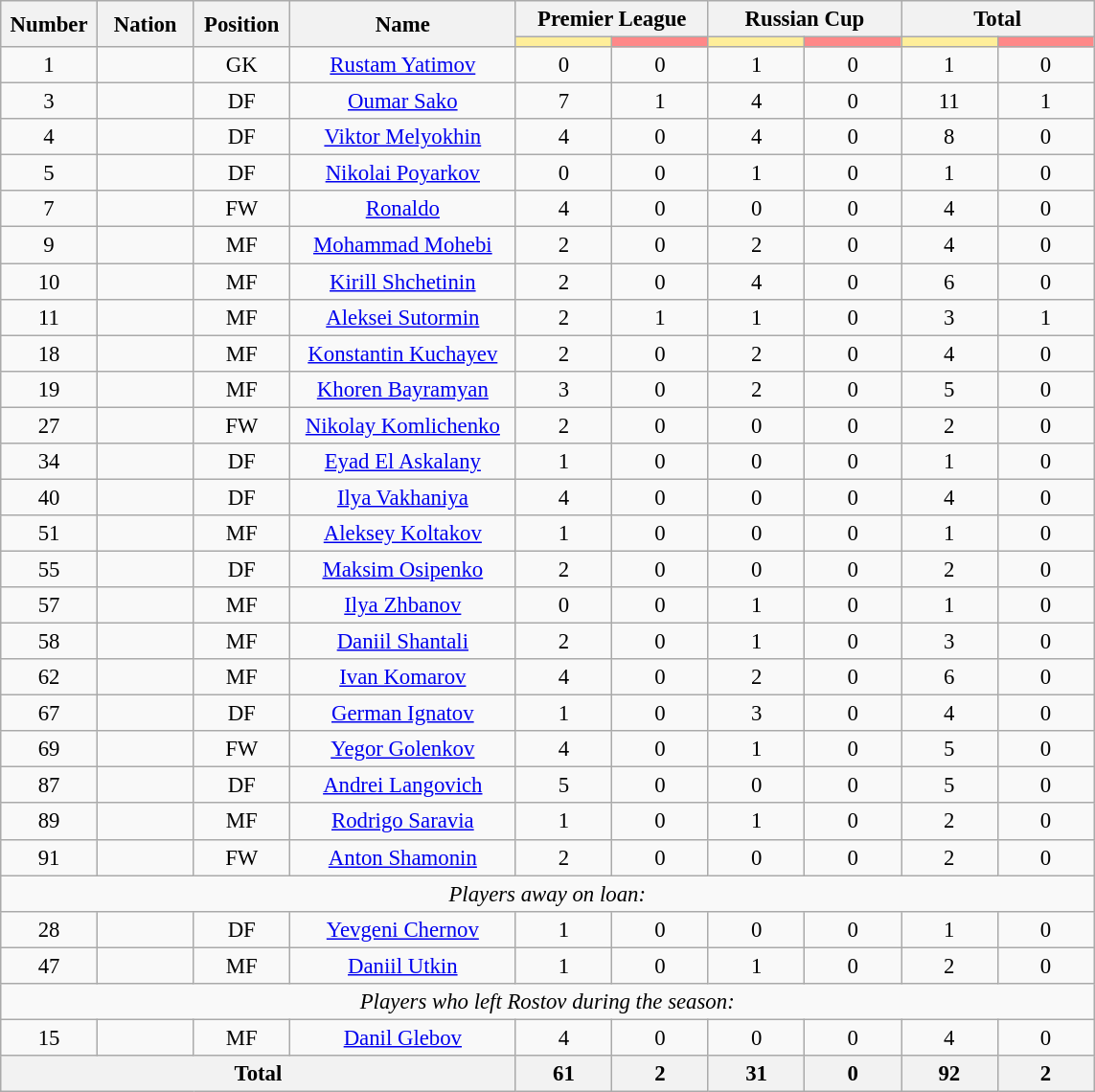<table class="wikitable" style="font-size: 95%; text-align: center;">
<tr>
<th rowspan=2 width=60>Number</th>
<th rowspan=2 width=60>Nation</th>
<th rowspan=2 width=60>Position</th>
<th rowspan=2 width=150>Name</th>
<th colspan=2>Premier League</th>
<th colspan=2>Russian Cup</th>
<th colspan=2>Total</th>
</tr>
<tr>
<th style="width:60px; background:#fe9;"></th>
<th style="width:60px; background:#ff8888;"></th>
<th style="width:60px; background:#fe9;"></th>
<th style="width:60px; background:#ff8888;"></th>
<th style="width:60px; background:#fe9;"></th>
<th style="width:60px; background:#ff8888;"></th>
</tr>
<tr>
<td>1</td>
<td></td>
<td>GK</td>
<td><a href='#'>Rustam Yatimov</a></td>
<td>0</td>
<td>0</td>
<td>1</td>
<td>0</td>
<td>1</td>
<td>0</td>
</tr>
<tr>
<td>3</td>
<td></td>
<td>DF</td>
<td><a href='#'>Oumar Sako</a></td>
<td>7</td>
<td>1</td>
<td>4</td>
<td>0</td>
<td>11</td>
<td>1</td>
</tr>
<tr>
<td>4</td>
<td></td>
<td>DF</td>
<td><a href='#'>Viktor Melyokhin</a></td>
<td>4</td>
<td>0</td>
<td>4</td>
<td>0</td>
<td>8</td>
<td>0</td>
</tr>
<tr>
<td>5</td>
<td></td>
<td>DF</td>
<td><a href='#'>Nikolai Poyarkov</a></td>
<td>0</td>
<td>0</td>
<td>1</td>
<td>0</td>
<td>1</td>
<td>0</td>
</tr>
<tr>
<td>7</td>
<td></td>
<td>FW</td>
<td><a href='#'>Ronaldo</a></td>
<td>4</td>
<td>0</td>
<td>0</td>
<td>0</td>
<td>4</td>
<td>0</td>
</tr>
<tr>
<td>9</td>
<td></td>
<td>MF</td>
<td><a href='#'>Mohammad Mohebi</a></td>
<td>2</td>
<td>0</td>
<td>2</td>
<td>0</td>
<td>4</td>
<td>0</td>
</tr>
<tr>
<td>10</td>
<td></td>
<td>MF</td>
<td><a href='#'>Kirill Shchetinin</a></td>
<td>2</td>
<td>0</td>
<td>4</td>
<td>0</td>
<td>6</td>
<td>0</td>
</tr>
<tr>
<td>11</td>
<td></td>
<td>MF</td>
<td><a href='#'>Aleksei Sutormin</a></td>
<td>2</td>
<td>1</td>
<td>1</td>
<td>0</td>
<td>3</td>
<td>1</td>
</tr>
<tr>
<td>18</td>
<td></td>
<td>MF</td>
<td><a href='#'>Konstantin Kuchayev</a></td>
<td>2</td>
<td>0</td>
<td>2</td>
<td>0</td>
<td>4</td>
<td>0</td>
</tr>
<tr>
<td>19</td>
<td></td>
<td>MF</td>
<td><a href='#'>Khoren Bayramyan</a></td>
<td>3</td>
<td>0</td>
<td>2</td>
<td>0</td>
<td>5</td>
<td>0</td>
</tr>
<tr>
<td>27</td>
<td></td>
<td>FW</td>
<td><a href='#'>Nikolay Komlichenko</a></td>
<td>2</td>
<td>0</td>
<td>0</td>
<td>0</td>
<td>2</td>
<td>0</td>
</tr>
<tr>
<td>34</td>
<td></td>
<td>DF</td>
<td><a href='#'>Eyad El Askalany</a></td>
<td>1</td>
<td>0</td>
<td>0</td>
<td>0</td>
<td>1</td>
<td>0</td>
</tr>
<tr>
<td>40</td>
<td></td>
<td>DF</td>
<td><a href='#'>Ilya Vakhaniya</a></td>
<td>4</td>
<td>0</td>
<td>0</td>
<td>0</td>
<td>4</td>
<td>0</td>
</tr>
<tr>
<td>51</td>
<td></td>
<td>MF</td>
<td><a href='#'>Aleksey Koltakov</a></td>
<td>1</td>
<td>0</td>
<td>0</td>
<td>0</td>
<td>1</td>
<td>0</td>
</tr>
<tr>
<td>55</td>
<td></td>
<td>DF</td>
<td><a href='#'>Maksim Osipenko</a></td>
<td>2</td>
<td>0</td>
<td>0</td>
<td>0</td>
<td>2</td>
<td>0</td>
</tr>
<tr>
<td>57</td>
<td></td>
<td>MF</td>
<td><a href='#'>Ilya Zhbanov</a></td>
<td>0</td>
<td>0</td>
<td>1</td>
<td>0</td>
<td>1</td>
<td>0</td>
</tr>
<tr>
<td>58</td>
<td></td>
<td>MF</td>
<td><a href='#'>Daniil Shantali</a></td>
<td>2</td>
<td>0</td>
<td>1</td>
<td>0</td>
<td>3</td>
<td>0</td>
</tr>
<tr>
<td>62</td>
<td></td>
<td>MF</td>
<td><a href='#'>Ivan Komarov</a></td>
<td>4</td>
<td>0</td>
<td>2</td>
<td>0</td>
<td>6</td>
<td>0</td>
</tr>
<tr>
<td>67</td>
<td></td>
<td>DF</td>
<td><a href='#'>German Ignatov</a></td>
<td>1</td>
<td>0</td>
<td>3</td>
<td>0</td>
<td>4</td>
<td>0</td>
</tr>
<tr>
<td>69</td>
<td></td>
<td>FW</td>
<td><a href='#'>Yegor Golenkov</a></td>
<td>4</td>
<td>0</td>
<td>1</td>
<td>0</td>
<td>5</td>
<td>0</td>
</tr>
<tr>
<td>87</td>
<td></td>
<td>DF</td>
<td><a href='#'>Andrei Langovich</a></td>
<td>5</td>
<td>0</td>
<td>0</td>
<td>0</td>
<td>5</td>
<td>0</td>
</tr>
<tr>
<td>89</td>
<td></td>
<td>MF</td>
<td><a href='#'>Rodrigo Saravia</a></td>
<td>1</td>
<td>0</td>
<td>1</td>
<td>0</td>
<td>2</td>
<td>0</td>
</tr>
<tr>
<td>91</td>
<td></td>
<td>FW</td>
<td><a href='#'>Anton Shamonin</a></td>
<td>2</td>
<td>0</td>
<td>0</td>
<td>0</td>
<td>2</td>
<td>0</td>
</tr>
<tr>
<td colspan="14"><em>Players away on loan:</em></td>
</tr>
<tr>
<td>28</td>
<td></td>
<td>DF</td>
<td><a href='#'>Yevgeni Chernov</a></td>
<td>1</td>
<td>0</td>
<td>0</td>
<td>0</td>
<td>1</td>
<td>0</td>
</tr>
<tr>
<td>47</td>
<td></td>
<td>MF</td>
<td><a href='#'>Daniil Utkin</a></td>
<td>1</td>
<td>0</td>
<td>1</td>
<td>0</td>
<td>2</td>
<td>0</td>
</tr>
<tr>
<td colspan="14"><em>Players who left Rostov during the season:</em></td>
</tr>
<tr>
<td>15</td>
<td></td>
<td>MF</td>
<td><a href='#'>Danil Glebov</a></td>
<td>4</td>
<td>0</td>
<td>0</td>
<td>0</td>
<td>4</td>
<td>0</td>
</tr>
<tr>
<th colspan=4>Total</th>
<th>61</th>
<th>2</th>
<th>31</th>
<th>0</th>
<th>92</th>
<th>2</th>
</tr>
</table>
